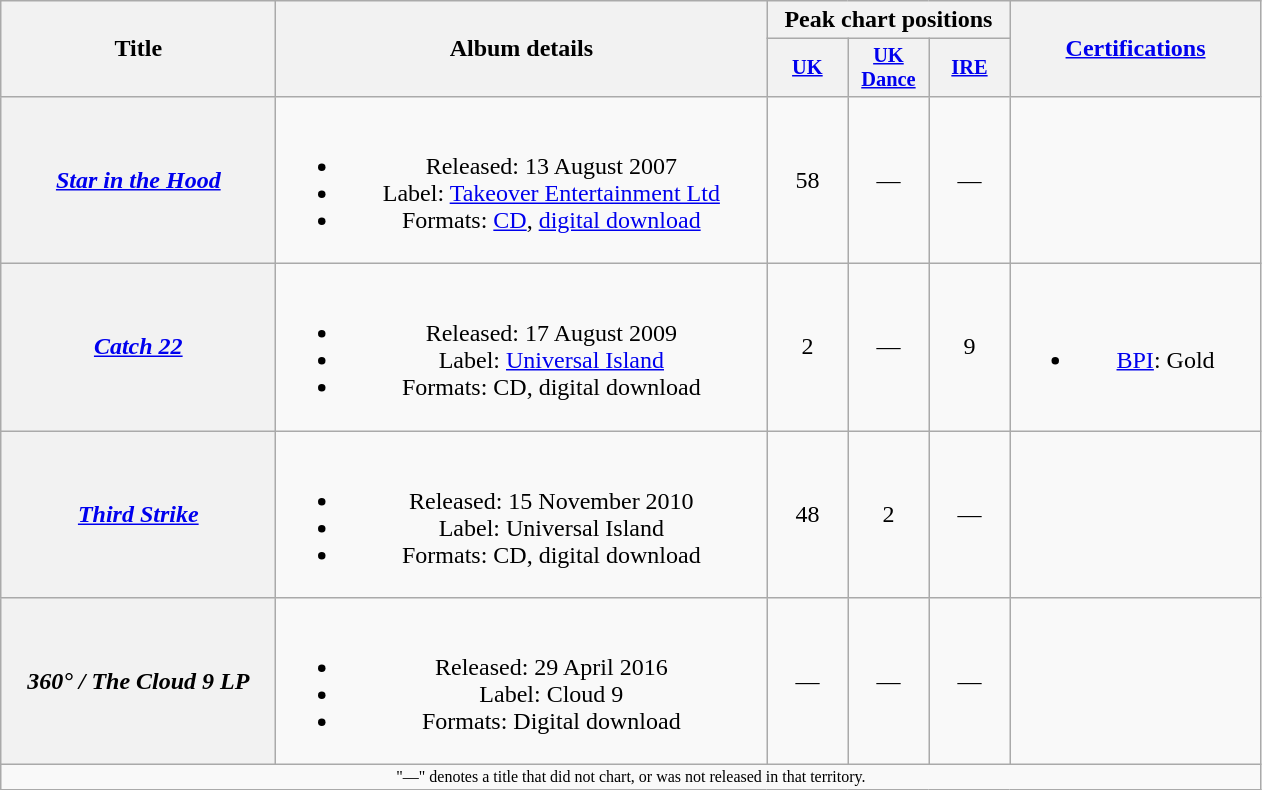<table class="wikitable plainrowheaders" style="text-align:center;">
<tr>
<th scope="col" rowspan="2" style="width:11em;">Title</th>
<th scope="col" rowspan="2" style="width:20em;">Album details</th>
<th scope="col" colspan="3">Peak chart positions</th>
<th scope="col" rowspan="2" style="width:10em;"><a href='#'>Certifications</a></th>
</tr>
<tr>
<th scope="col" style="width:3.5em;font-size:85%;"><a href='#'>UK</a><br></th>
<th scope="col" style="width:3.5em;font-size:85%;"><a href='#'>UK<br>Dance</a><br></th>
<th scope="col" style="width:3.5em;font-size:85%;"><a href='#'>IRE</a><br></th>
</tr>
<tr>
<th scope="row"><em><a href='#'>Star in the Hood</a></em></th>
<td><br><ul><li>Released: 13 August 2007</li><li>Label: <a href='#'>Takeover Entertainment Ltd</a></li><li>Formats: <a href='#'>CD</a>, <a href='#'>digital download</a></li></ul></td>
<td>58</td>
<td>—</td>
<td>—</td>
<td></td>
</tr>
<tr>
<th scope="row"><em><a href='#'>Catch 22</a></em></th>
<td><br><ul><li>Released: 17 August 2009</li><li>Label: <a href='#'>Universal Island</a></li><li>Formats: CD, digital download</li></ul></td>
<td>2</td>
<td>—</td>
<td>9</td>
<td><br><ul><li><a href='#'>BPI</a>: Gold</li></ul></td>
</tr>
<tr>
<th scope="row"><em><a href='#'>Third Strike</a></em></th>
<td><br><ul><li>Released: 15 November 2010</li><li>Label: Universal Island</li><li>Formats: CD, digital download</li></ul></td>
<td>48</td>
<td>2</td>
<td>—</td>
<td></td>
</tr>
<tr>
<th scope="row"><em>360° / The Cloud 9 LP</em></th>
<td><br><ul><li>Released: 29 April 2016</li><li>Label: Cloud 9</li><li>Formats: Digital download</li></ul></td>
<td>—</td>
<td>—</td>
<td>—</td>
<td></td>
</tr>
<tr>
<td colspan="10" style="font-size:8pt">"—" denotes a title that did not chart, or was not released in that territory.</td>
</tr>
</table>
